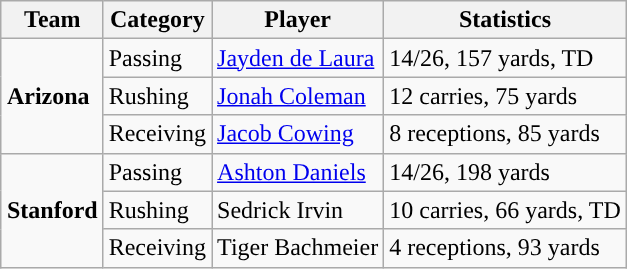<table class="wikitable" style="float: right;">
<tr>
<th>Team</th>
<th>Category</th>
<th>Player</th>
<th>Statistics</th>
</tr>
<tr>
<td rowspan=3><strong>Arizona</strong></td>
<td>Passing</td>
<td><a href='#'>Jayden de Laura</a></td>
<td>14/26, 157 yards, TD</td>
</tr>
<tr>
<td>Rushing</td>
<td><a href='#'>Jonah Coleman</a></td>
<td>12 carries, 75 yards</td>
</tr>
<tr>
<td>Receiving</td>
<td><a href='#'>Jacob Cowing</a></td>
<td>8 receptions, 85 yards</td>
</tr>
<tr>
<td rowspan=3><strong>Stanford</strong></td>
<td>Passing</td>
<td><a href='#'>Ashton Daniels</a></td>
<td>14/26, 198 yards</td>
</tr>
<tr>
<td>Rushing</td>
<td>Sedrick Irvin</td>
<td>10 carries, 66 yards, TD</td>
</tr>
<tr>
<td>Receiving</td>
<td>Tiger Bachmeier</td>
<td>4 receptions, 93 yards</td>
</tr>
</table>
